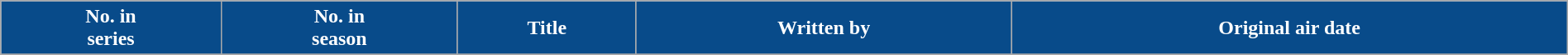<table class="wikitable plainrowheaders" style="width:100%; margin:auto;">
<tr>
<th style="background-color: #084B8A; color:white;">No. in<br>series</th>
<th style="background-color: #084B8A; color:white;">No. in<br>season</th>
<th style="background-color: #084B8A; color:white;">Title</th>
<th style="background-color: #084B8A; color:white;">Written by</th>
<th style="background-color: #084B8A; color:white;">Original air date</th>
</tr>
<tr>
</tr>
</table>
